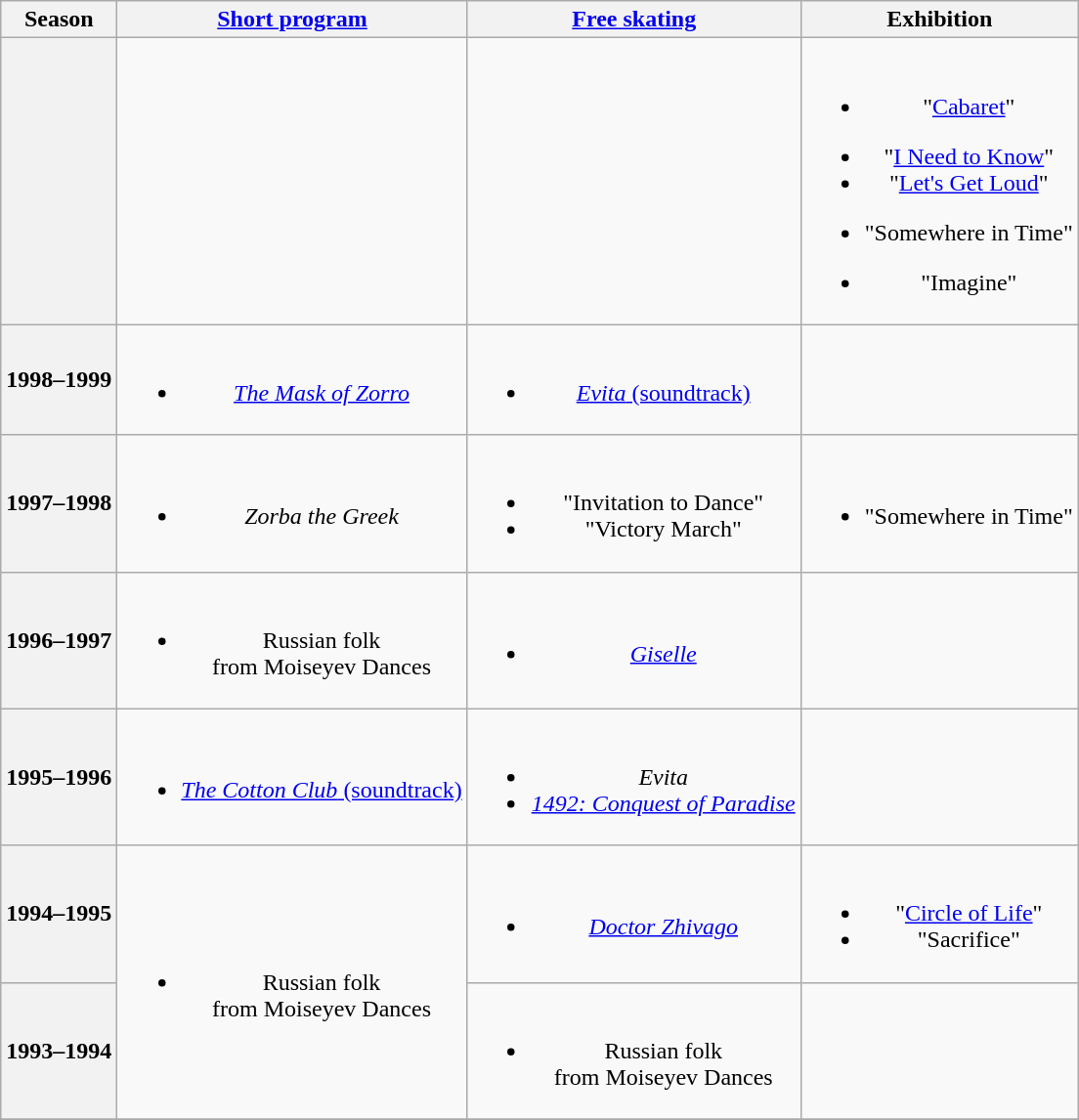<table class=wikitable style=text-align:center>
<tr>
<th>Season</th>
<th><a href='#'>Short program</a></th>
<th><a href='#'>Free skating</a></th>
<th>Exhibition</th>
</tr>
<tr>
<th></th>
<td></td>
<td></td>
<td><br><ul><li>"<a href='#'>Cabaret</a>"</li></ul><ul><li>"<a href='#'>I Need to Know</a>"<br></li><li>"<a href='#'>Let's Get Loud</a>"<br></li></ul><ul><li>"Somewhere in Time"</li></ul><ul><li>"Imagine"</li></ul></td>
</tr>
<tr>
<th>1998–1999</th>
<td><br><ul><li><em><a href='#'>The Mask of Zorro</a></em></li></ul></td>
<td><br><ul><li><a href='#'><em>Evita</em> (soundtrack)</a></li></ul></td>
<td></td>
</tr>
<tr>
<th>1997–1998</th>
<td><br><ul><li><em>Zorba the Greek</em> <br></li></ul></td>
<td><br><ul><li>"Invitation to Dance"<br></li><li>"Victory March"<br></li></ul></td>
<td><br><ul><li>"Somewhere in Time"</li></ul></td>
</tr>
<tr>
<th>1996–1997</th>
<td><br><ul><li>Russian folk <br> from Moiseyev Dances</li></ul></td>
<td><br><ul><li><em><a href='#'>Giselle</a></em></li></ul></td>
<td></td>
</tr>
<tr>
<th>1995–1996</th>
<td><br><ul><li><a href='#'><em>The Cotton Club</em> (soundtrack)</a></li></ul></td>
<td><br><ul><li><em>Evita</em> <br></li><li><a href='#'><em>1492: Conquest of Paradise</em></a> <br></li></ul></td>
<td></td>
</tr>
<tr>
<th>1994–1995</th>
<td rowspan=2><br><ul><li>Russian folk <br> from Moiseyev Dances</li></ul></td>
<td><br><ul><li><em><a href='#'>Doctor Zhivago</a></em> <br></li></ul></td>
<td><br><ul><li>"<a href='#'>Circle of Life</a>"<br></li><li>"Sacrifice"<br></li></ul></td>
</tr>
<tr>
<th>1993–1994</th>
<td><br><ul><li>Russian folk <br> from Moiseyev Dances</li></ul></td>
<td></td>
</tr>
<tr>
</tr>
</table>
